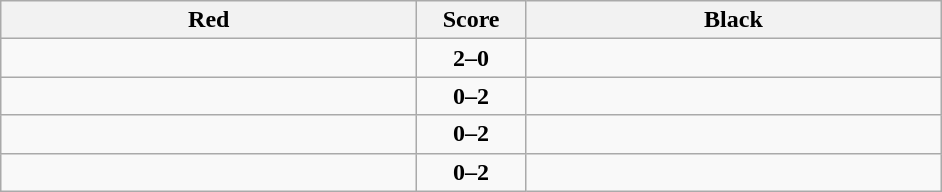<table class="wikitable" style="text-align: center;">
<tr>
<th align="right" width="270">Red</th>
<th width="65">Score</th>
<th align="left" width="270">Black</th>
</tr>
<tr>
<td align=left><strong></strong></td>
<td align=center><strong>2–0</strong></td>
<td align=left></td>
</tr>
<tr>
<td align=left></td>
<td align=center><strong>0–2</strong></td>
<td align=left><strong></strong></td>
</tr>
<tr>
<td align=left></td>
<td align=center><strong>0–2</strong></td>
<td align=left><strong></strong></td>
</tr>
<tr>
<td align=left></td>
<td align=center><strong>0–2</strong></td>
<td align=left><strong></strong></td>
</tr>
</table>
